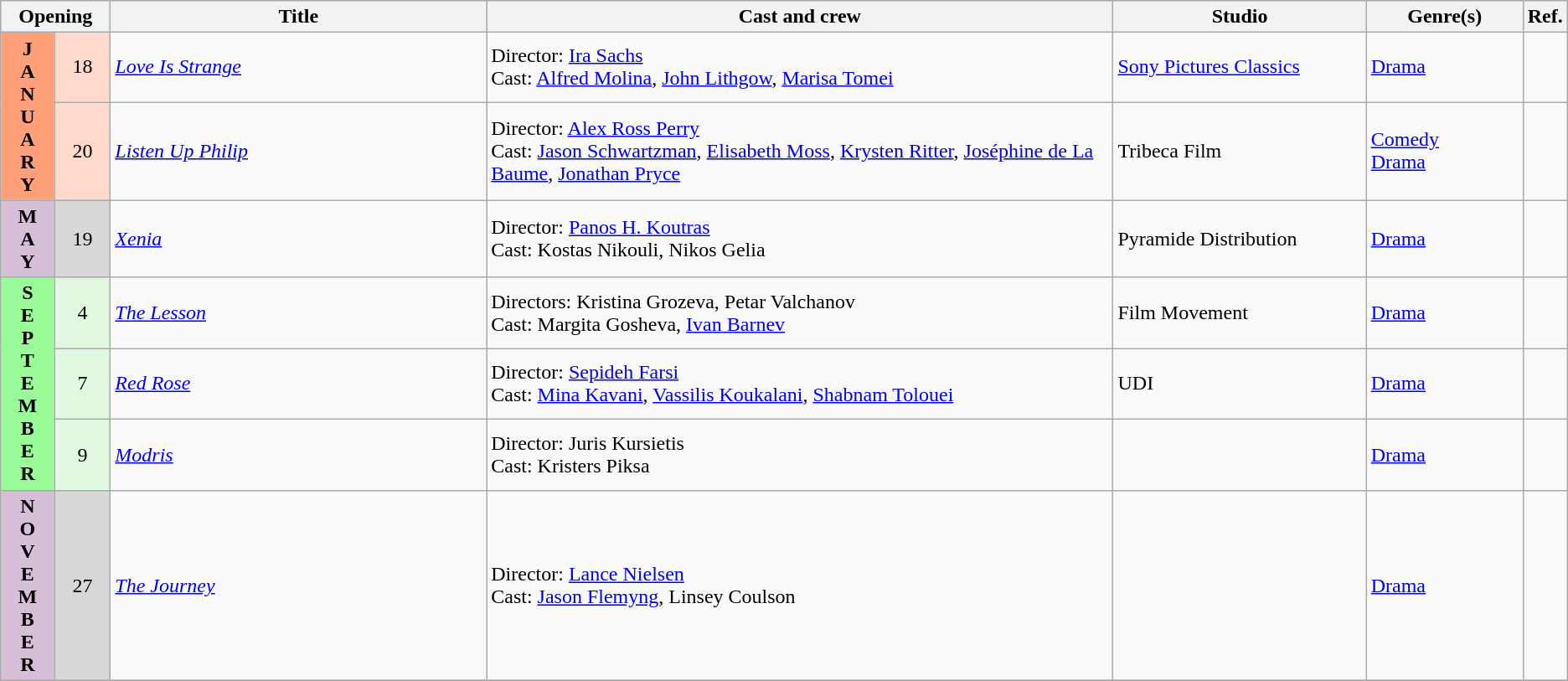<table class="wikitable">
<tr style="background:#b0e0e6; text-align:center;">
<th colspan="2">Opening</th>
<th style="width:24%;">Title</th>
<th style="width:40%;">Cast and crew</th>
<th>Studio</th>
<th style="width:10%;">Genre(s)</th>
<th style="width:2%;">Ref.</th>
</tr>
<tr>
<th rowspan="2" style="text-align:center; background:#ffa07a; textcolor:#000;">J<br>A<br>N<br>U<br>A<br>R<br>Y</th>
<td rowspan="1" style="text-align:center; background:#ffdacc;">18</td>
<td><em><a href='#'>Love Is Strange</a></em></td>
<td>Director: <a href='#'>Ira Sachs</a> <br> Cast: <a href='#'>Alfred Molina</a>, <a href='#'>John Lithgow</a>, <a href='#'>Marisa Tomei</a></td>
<td><a href='#'>Sony Pictures Classics</a></td>
<td><a href='#'>Drama</a></td>
<td style="text-align:center"></td>
</tr>
<tr>
<td rowspan="1" style="text-align:center; background:#ffdacc;">20</td>
<td><em><a href='#'>Listen Up Philip</a></em></td>
<td>Director: <a href='#'>Alex Ross Perry</a> <br> Cast: <a href='#'>Jason Schwartzman</a>, <a href='#'>Elisabeth Moss</a>, <a href='#'>Krysten Ritter</a>, <a href='#'>Joséphine de La Baume</a>, <a href='#'>Jonathan Pryce</a></td>
<td>Tribeca Film</td>
<td><a href='#'>Comedy</a> <br> <a href='#'>Drama</a></td>
<td style="text-align:center"></td>
</tr>
<tr>
<th rowspan="1" style="text-align:center; background:thistle; textcolor:#000;">M<br>A<br>Y</th>
<td rowspan="1" style="text-align:center; background:#d8d8d8;">19</td>
<td><em><a href='#'>Xenia</a></em></td>
<td>Director: <a href='#'>Panos H. Koutras</a> <br> Cast: Kostas Nikouli, Nikos Gelia</td>
<td>Pyramide Distribution</td>
<td><a href='#'>Drama</a></td>
<td style="text-align:center"></td>
</tr>
<tr>
<th rowspan="3" style="text-align:center; background:#98fb98; textcolor:#000;">S<br>E<br>P<br>T<br>E<br>M<br>B<br>E<br>R</th>
<td rowspan="1" style="text-align:center; background:#e0f9e0;">4</td>
<td><em><a href='#'>The Lesson</a></em></td>
<td>Directors: Kristina Grozeva, Petar Valchanov <br> Cast: Margita Gosheva, <a href='#'>Ivan Barnev</a></td>
<td>Film Movement</td>
<td><a href='#'>Drama</a></td>
<td style="text-align:center"></td>
</tr>
<tr>
<td rowspan="1" style="text-align:center; background:#e0f9e0;">7</td>
<td><em><a href='#'>Red Rose</a></em></td>
<td>Director: <a href='#'>Sepideh Farsi</a> <br> Cast: <a href='#'>Mina Kavani</a>, <a href='#'>Vassilis Koukalani</a>, <a href='#'>Shabnam Tolouei</a></td>
<td>UDI</td>
<td><a href='#'>Drama</a></td>
<td style="text-align:center"></td>
</tr>
<tr>
<td rowspan="1" style="text-align:center; background:#e0f9e0;">9</td>
<td><em><a href='#'>Modris</a></em></td>
<td>Director: Juris Kursietis <br> Cast: Kristers Piksa</td>
<td></td>
<td><a href='#'>Drama</a></td>
<td style="text-align:center"></td>
</tr>
<tr>
<th rowspan="1" style="text-align:center; background:thistle; textcolor:#000;">N<br>O<br>V<br>E<br>M<br>B<br>E<br>R</th>
<td rowspan="1" style="text-align:center; background:#d8d8d8;">27</td>
<td><em><a href='#'>The Journey</a></em></td>
<td>Director: <a href='#'>Lance Nielsen</a> <br> Cast: <a href='#'>Jason Flemyng</a>, Linsey Coulson</td>
<td></td>
<td><a href='#'>Drama</a></td>
<td style="text-align:center"></td>
</tr>
<tr>
</tr>
</table>
